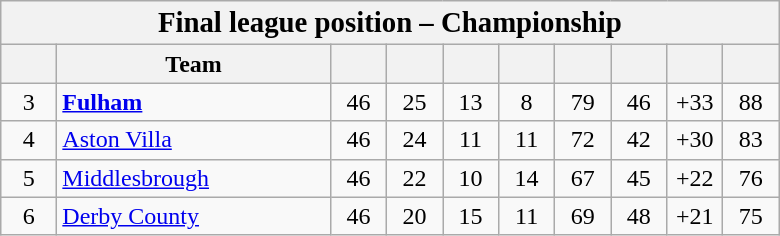<table class="wikitable" style="text-align:center">
<tr>
<th colspan=10><big>Final league position – Championship</big></th>
</tr>
<tr>
<th width="30"></th>
<th width="175">Team</th>
<th width="30"></th>
<th width="30"></th>
<th width="30"></th>
<th width="30"></th>
<th width="30"></th>
<th width="30"></th>
<th width="30"></th>
<th width="30"></th>
</tr>
<tr>
<td>3</td>
<td align=left><strong><a href='#'>Fulham</a></strong></td>
<td>46</td>
<td>25</td>
<td>13</td>
<td>8</td>
<td>79</td>
<td>46</td>
<td>+33</td>
<td>88</td>
</tr>
<tr>
<td>4</td>
<td align=left><a href='#'>Aston Villa</a></td>
<td>46</td>
<td>24</td>
<td>11</td>
<td>11</td>
<td>72</td>
<td>42</td>
<td>+30</td>
<td>83</td>
</tr>
<tr>
<td>5</td>
<td align=left><a href='#'>Middlesbrough</a></td>
<td>46</td>
<td>22</td>
<td>10</td>
<td>14</td>
<td>67</td>
<td>45</td>
<td>+22</td>
<td>76</td>
</tr>
<tr>
<td>6</td>
<td align=left><a href='#'>Derby County</a></td>
<td>46</td>
<td>20</td>
<td>15</td>
<td>11</td>
<td>69</td>
<td>48</td>
<td>+21</td>
<td>75</td>
</tr>
</table>
